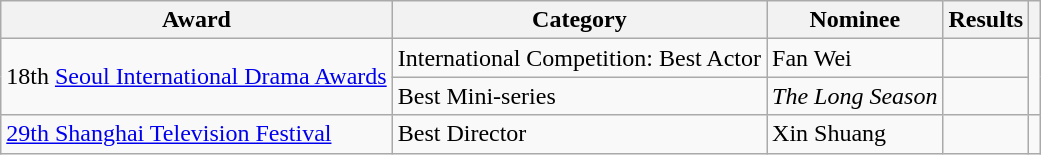<table class="wikitable">
<tr>
<th>Award</th>
<th>Category</th>
<th>Nominee</th>
<th>Results</th>
<th></th>
</tr>
<tr>
<td rowspan="2">18th <a href='#'>Seoul International Drama Awards</a></td>
<td>International Competition: Best Actor</td>
<td>Fan Wei</td>
<td></td>
<td rowspan="2"></td>
</tr>
<tr>
<td>Best Mini-series</td>
<td><em>The Long Season</em></td>
<td></td>
</tr>
<tr>
<td><a href='#'>29th Shanghai Television Festival</a></td>
<td>Best Director</td>
<td>Xin Shuang</td>
<td></td>
<td></td>
</tr>
</table>
